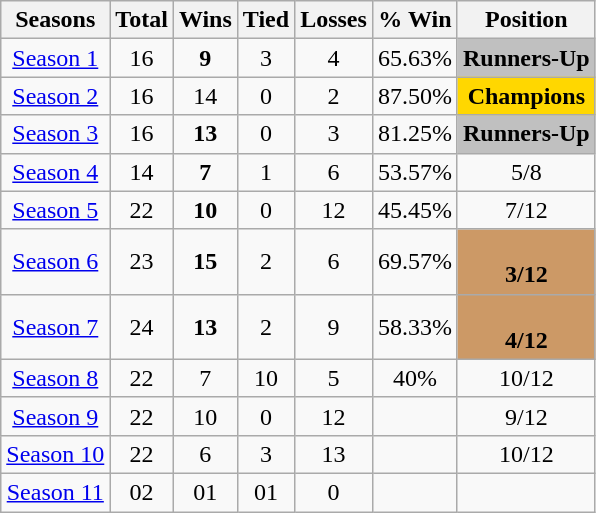<table class="wikitable sortable" style="text-align: center; font-size: 100%" align="center" width:"80%">
<tr>
<th>Seasons</th>
<th>Total</th>
<th>Wins</th>
<th>Tied</th>
<th>Losses</th>
<th>% Win</th>
<th>Position</th>
</tr>
<tr>
<td><a href='#'>Season 1</a></td>
<td>16</td>
<td><strong>9</strong></td>
<td>3</td>
<td>4</td>
<td>65.63%</td>
<td style="background: silver;"><strong>Runners-Up</strong></td>
</tr>
<tr>
<td><a href='#'>Season 2</a></td>
<td>16</td>
<td>14</td>
<td>0</td>
<td>2</td>
<td>87.50%</td>
<td style="background: gold;"><strong>Champions</strong></td>
</tr>
<tr>
<td><a href='#'>Season 3</a></td>
<td>16</td>
<td><strong>13</strong></td>
<td>0</td>
<td>3</td>
<td>81.25%</td>
<td style="background: silver;"><strong>Runners-Up</strong></td>
</tr>
<tr>
<td><a href='#'>Season 4</a></td>
<td>14</td>
<td><strong>7</strong></td>
<td>1</td>
<td>6</td>
<td>53.57%</td>
<td>5/8</td>
</tr>
<tr>
<td><a href='#'>Season 5</a></td>
<td>22</td>
<td><strong>10</strong></td>
<td>0</td>
<td>12</td>
<td>45.45%</td>
<td>7/12</td>
</tr>
<tr>
<td><a href='#'>Season 6</a></td>
<td>23</td>
<td><strong>15</strong></td>
<td>2</td>
<td>6</td>
<td>69.57%</td>
<td style="background:#cc9966;"><br><strong>3/12</strong></td>
</tr>
<tr>
<td><a href='#'>Season 7</a></td>
<td>24</td>
<td><strong>13</strong></td>
<td>2</td>
<td>9</td>
<td>58.33%</td>
<td style="background:#cc9966;"><br><strong>4/12</strong></td>
</tr>
<tr>
<td><a href='#'>Season 8</a></td>
<td>22</td>
<td>7</td>
<td>10</td>
<td>5</td>
<td>40%</td>
<td>10/12</td>
</tr>
<tr>
<td><a href='#'>Season 9</a></td>
<td>22</td>
<td>10</td>
<td>0</td>
<td>12</td>
<td></td>
<td>9/12</td>
</tr>
<tr>
<td><a href='#'>Season 10</a></td>
<td>22</td>
<td>6</td>
<td>3</td>
<td>13</td>
<td></td>
<td>10/12</td>
</tr>
<tr>
<td><a href='#'>Season 11</a></td>
<td>02</td>
<td>01</td>
<td>01</td>
<td>0</td>
<td></td>
<td></td>
</tr>
</table>
